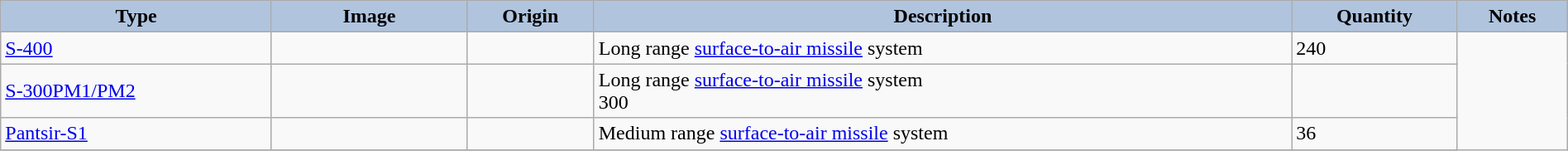<table width="100%" class="wikitable">
<tr>
<th style="text-align: center; background: lightsteelblue;">Type</th>
<th style="text-align: center; background: lightsteelblue;">Image</th>
<th style="text-align: center; background: lightsteelblue;">Origin</th>
<th style="text-align: center; background: lightsteelblue;">Description</th>
<th style="text-align: center; background: lightsteelblue;">Quantity</th>
<th style="text-align: center; background: lightsteelblue;">Notes</th>
</tr>
<tr>
<td><a href='#'>S-400</a></td>
<td width="150"></td>
<td></td>
<td>Long range <a href='#'>surface-to-air missile</a> system</td>
<td>240</td>
</tr>
<tr>
<td><a href='#'>S-300PM1/PM2</a></td>
<td></td>
<td></td>
<td>Long range <a href='#'>surface-to-air missile</a> system<br>300</td>
<td></td>
</tr>
<tr>
<td><a href='#'>Pantsir-S1</a></td>
<td></td>
<td></td>
<td>Medium range <a href='#'>surface-to-air missile</a> system</td>
<td>36</td>
</tr>
<tr>
</tr>
</table>
